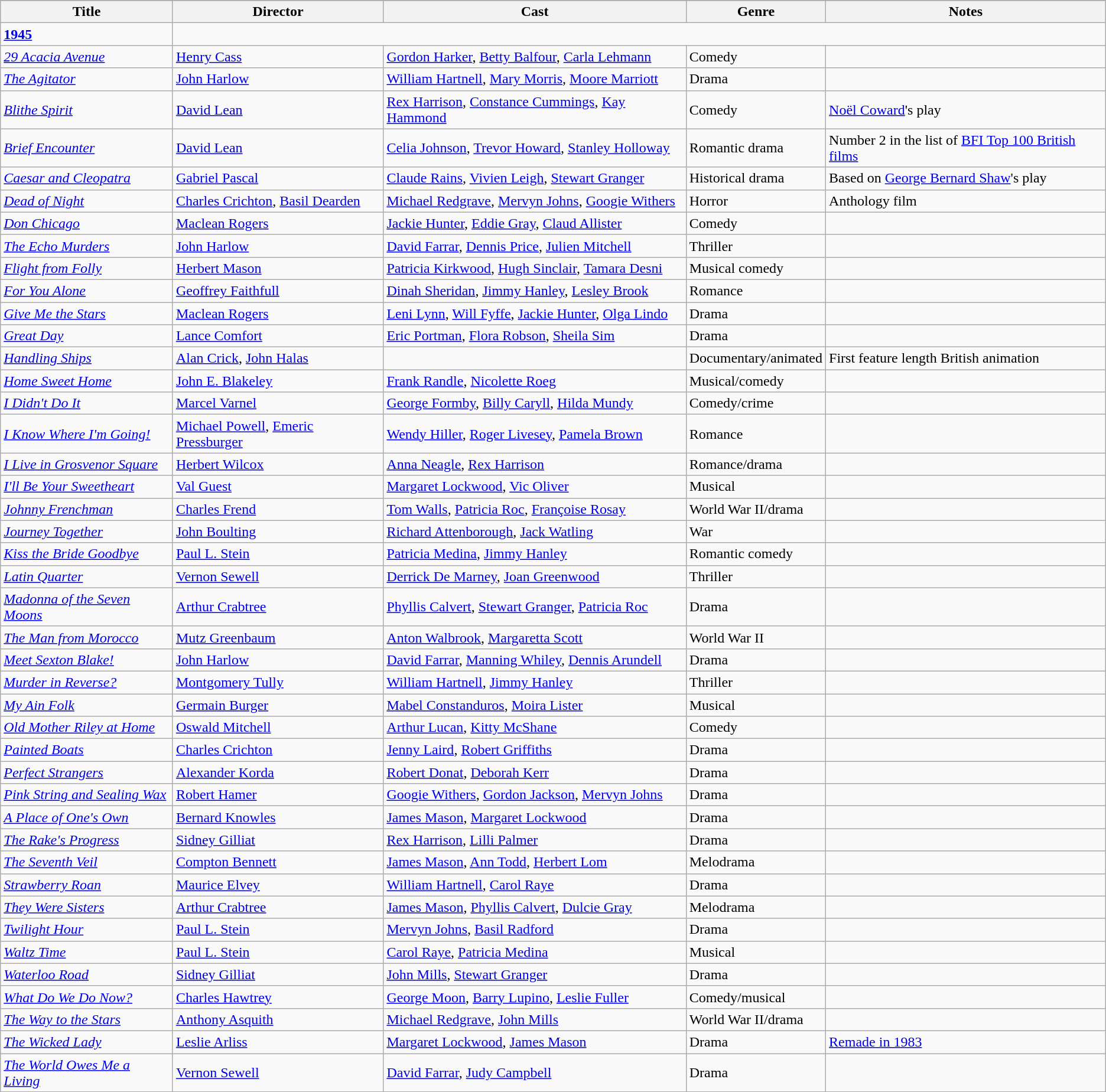<table class="wikitable">
<tr>
</tr>
<tr>
<th>Title</th>
<th>Director</th>
<th>Cast</th>
<th>Genre</th>
<th>Notes</th>
</tr>
<tr>
<td><strong><a href='#'>1945</a></strong></td>
</tr>
<tr>
<td><em><a href='#'>29 Acacia Avenue</a></em></td>
<td><a href='#'>Henry Cass</a></td>
<td><a href='#'>Gordon Harker</a>, <a href='#'>Betty Balfour</a>, <a href='#'>Carla Lehmann</a></td>
<td>Comedy</td>
<td></td>
</tr>
<tr>
<td><em><a href='#'>The Agitator</a></em></td>
<td><a href='#'>John Harlow</a></td>
<td><a href='#'>William Hartnell</a>, <a href='#'>Mary Morris</a>, <a href='#'>Moore Marriott</a></td>
<td>Drama</td>
<td></td>
</tr>
<tr>
<td><em><a href='#'>Blithe Spirit</a></em></td>
<td><a href='#'>David Lean</a></td>
<td><a href='#'>Rex Harrison</a>, <a href='#'>Constance Cummings</a>, <a href='#'>Kay Hammond</a></td>
<td>Comedy</td>
<td><a href='#'>Noël Coward</a>'s play</td>
</tr>
<tr>
<td><em><a href='#'>Brief Encounter</a></em></td>
<td><a href='#'>David Lean</a></td>
<td><a href='#'>Celia Johnson</a>, <a href='#'>Trevor Howard</a>, <a href='#'>Stanley Holloway</a></td>
<td>Romantic drama</td>
<td>Number 2 in the list of <a href='#'>BFI Top 100 British films</a></td>
</tr>
<tr>
<td><em><a href='#'>Caesar and Cleopatra</a></em></td>
<td><a href='#'>Gabriel Pascal</a></td>
<td><a href='#'>Claude Rains</a>, <a href='#'>Vivien Leigh</a>, <a href='#'>Stewart Granger</a></td>
<td>Historical drama</td>
<td>Based on <a href='#'>George Bernard Shaw</a>'s play</td>
</tr>
<tr>
<td><em><a href='#'>Dead of Night</a></em></td>
<td><a href='#'>Charles Crichton</a>, <a href='#'>Basil Dearden</a></td>
<td><a href='#'>Michael Redgrave</a>, <a href='#'>Mervyn Johns</a>, <a href='#'>Googie Withers</a></td>
<td>Horror</td>
<td>Anthology film</td>
</tr>
<tr>
<td><em><a href='#'>Don Chicago</a></em></td>
<td><a href='#'>Maclean Rogers</a></td>
<td><a href='#'>Jackie Hunter</a>, <a href='#'>Eddie Gray</a>, <a href='#'>Claud Allister</a></td>
<td>Comedy</td>
<td></td>
</tr>
<tr>
<td><em><a href='#'>The Echo Murders</a></em></td>
<td><a href='#'>John Harlow</a></td>
<td><a href='#'>David Farrar</a>, <a href='#'>Dennis Price</a>, <a href='#'>Julien Mitchell</a></td>
<td>Thriller</td>
<td></td>
</tr>
<tr>
<td><em><a href='#'>Flight from Folly</a></em></td>
<td><a href='#'>Herbert Mason</a></td>
<td><a href='#'>Patricia Kirkwood</a>, <a href='#'>Hugh Sinclair</a>, <a href='#'>Tamara Desni</a></td>
<td>Musical comedy</td>
<td></td>
</tr>
<tr>
<td><em><a href='#'>For You Alone</a></em></td>
<td><a href='#'>Geoffrey Faithfull</a></td>
<td><a href='#'>Dinah Sheridan</a>, <a href='#'>Jimmy Hanley</a>, <a href='#'>Lesley Brook</a></td>
<td>Romance</td>
<td></td>
</tr>
<tr>
<td><em><a href='#'>Give Me the Stars</a></em></td>
<td><a href='#'>Maclean Rogers</a></td>
<td><a href='#'>Leni Lynn</a>, <a href='#'>Will Fyffe</a>, <a href='#'>Jackie Hunter</a>, <a href='#'>Olga Lindo</a></td>
<td>Drama</td>
<td></td>
</tr>
<tr>
<td><em><a href='#'>Great Day</a></em></td>
<td><a href='#'>Lance Comfort</a></td>
<td><a href='#'>Eric Portman</a>, <a href='#'>Flora Robson</a>, <a href='#'>Sheila Sim</a></td>
<td>Drama</td>
<td></td>
</tr>
<tr>
<td><em><a href='#'>Handling Ships</a></em></td>
<td><a href='#'>Alan Crick</a>, <a href='#'>John Halas</a></td>
<td> </td>
<td>Documentary/animated</td>
<td>First feature length British animation</td>
</tr>
<tr>
<td><em><a href='#'>Home Sweet Home</a></em></td>
<td><a href='#'>John E. Blakeley</a></td>
<td><a href='#'>Frank Randle</a>, <a href='#'>Nicolette Roeg</a></td>
<td>Musical/comedy</td>
<td></td>
</tr>
<tr>
<td><em><a href='#'>I Didn't Do It</a></em></td>
<td><a href='#'>Marcel Varnel</a></td>
<td><a href='#'>George Formby</a>, <a href='#'>Billy Caryll</a>, <a href='#'>Hilda Mundy</a></td>
<td>Comedy/crime</td>
<td></td>
</tr>
<tr>
<td><em><a href='#'>I Know Where I'm Going!</a></em></td>
<td><a href='#'>Michael Powell</a>, <a href='#'>Emeric Pressburger</a></td>
<td><a href='#'>Wendy Hiller</a>, <a href='#'>Roger Livesey</a>, <a href='#'>Pamela Brown</a></td>
<td>Romance</td>
<td></td>
</tr>
<tr>
<td><em><a href='#'>I Live in Grosvenor Square</a></em></td>
<td><a href='#'>Herbert Wilcox</a></td>
<td><a href='#'>Anna Neagle</a>, <a href='#'>Rex Harrison</a></td>
<td>Romance/drama</td>
<td></td>
</tr>
<tr>
<td><em><a href='#'>I'll Be Your Sweetheart</a></em></td>
<td><a href='#'>Val Guest</a></td>
<td><a href='#'>Margaret Lockwood</a>, <a href='#'>Vic Oliver</a></td>
<td>Musical</td>
<td></td>
</tr>
<tr>
<td><em><a href='#'>Johnny Frenchman</a></em></td>
<td><a href='#'>Charles Frend</a></td>
<td><a href='#'>Tom Walls</a>, <a href='#'>Patricia Roc</a>, <a href='#'>Françoise Rosay</a></td>
<td>World War II/drama</td>
<td></td>
</tr>
<tr>
<td><em><a href='#'>Journey Together</a></em></td>
<td><a href='#'>John Boulting</a></td>
<td><a href='#'>Richard Attenborough</a>, <a href='#'>Jack Watling</a></td>
<td>War</td>
<td></td>
</tr>
<tr>
<td><em><a href='#'>Kiss the Bride Goodbye</a></em></td>
<td><a href='#'>Paul L. Stein</a></td>
<td><a href='#'>Patricia Medina</a>, <a href='#'>Jimmy Hanley</a></td>
<td>Romantic comedy</td>
<td></td>
</tr>
<tr>
<td><em><a href='#'>Latin Quarter</a></em></td>
<td><a href='#'>Vernon Sewell</a></td>
<td><a href='#'>Derrick De Marney</a>, <a href='#'>Joan Greenwood</a></td>
<td>Thriller</td>
<td></td>
</tr>
<tr>
<td><em><a href='#'>Madonna of the Seven Moons</a></em></td>
<td><a href='#'>Arthur Crabtree</a></td>
<td><a href='#'>Phyllis Calvert</a>, <a href='#'>Stewart Granger</a>, <a href='#'>Patricia Roc</a></td>
<td>Drama</td>
<td></td>
</tr>
<tr>
<td><em><a href='#'>The Man from Morocco</a></em></td>
<td><a href='#'>Mutz Greenbaum</a></td>
<td><a href='#'>Anton Walbrook</a>, <a href='#'>Margaretta Scott</a></td>
<td>World War II</td>
<td></td>
</tr>
<tr>
<td><em><a href='#'>Meet Sexton Blake!</a></em></td>
<td><a href='#'>John Harlow</a></td>
<td><a href='#'>David Farrar</a>, <a href='#'>Manning Whiley</a>, <a href='#'>Dennis Arundell</a></td>
<td>Drama</td>
<td></td>
</tr>
<tr>
<td><em><a href='#'>Murder in Reverse?</a></em></td>
<td><a href='#'>Montgomery Tully</a></td>
<td><a href='#'>William Hartnell</a>, <a href='#'>Jimmy Hanley</a></td>
<td>Thriller</td>
<td></td>
</tr>
<tr>
<td><em><a href='#'>My Ain Folk</a></em></td>
<td><a href='#'>Germain Burger</a></td>
<td><a href='#'>Mabel Constanduros</a>, <a href='#'>Moira Lister</a></td>
<td>Musical</td>
<td></td>
</tr>
<tr>
<td><em><a href='#'>Old Mother Riley at Home</a></em></td>
<td><a href='#'>Oswald Mitchell</a></td>
<td><a href='#'>Arthur Lucan</a>, <a href='#'>Kitty McShane</a></td>
<td>Comedy</td>
<td></td>
</tr>
<tr>
<td><em><a href='#'>Painted Boats</a></em></td>
<td><a href='#'>Charles Crichton</a></td>
<td><a href='#'>Jenny Laird</a>, <a href='#'>Robert Griffiths</a></td>
<td>Drama</td>
<td></td>
</tr>
<tr>
<td><em><a href='#'>Perfect Strangers</a></em></td>
<td><a href='#'>Alexander Korda</a></td>
<td><a href='#'>Robert Donat</a>, <a href='#'>Deborah Kerr</a></td>
<td>Drama</td>
<td></td>
</tr>
<tr>
<td><em><a href='#'>Pink String and Sealing Wax</a></em></td>
<td><a href='#'>Robert Hamer</a></td>
<td><a href='#'>Googie Withers</a>, <a href='#'>Gordon Jackson</a>, <a href='#'>Mervyn Johns</a></td>
<td>Drama</td>
<td></td>
</tr>
<tr>
<td><em><a href='#'>A Place of One's Own</a></em></td>
<td><a href='#'>Bernard Knowles</a></td>
<td><a href='#'>James Mason</a>, <a href='#'>Margaret Lockwood</a></td>
<td>Drama</td>
<td></td>
</tr>
<tr>
<td><em><a href='#'>The Rake's Progress</a></em></td>
<td><a href='#'>Sidney Gilliat</a></td>
<td><a href='#'>Rex Harrison</a>, <a href='#'>Lilli Palmer</a></td>
<td>Drama</td>
<td></td>
</tr>
<tr>
<td><em><a href='#'>The Seventh Veil</a></em></td>
<td><a href='#'>Compton Bennett</a></td>
<td><a href='#'>James Mason</a>, <a href='#'>Ann Todd</a>, <a href='#'>Herbert Lom</a></td>
<td>Melodrama</td>
<td></td>
</tr>
<tr>
<td><em><a href='#'>Strawberry Roan</a></em></td>
<td><a href='#'>Maurice Elvey</a></td>
<td><a href='#'>William Hartnell</a>, <a href='#'>Carol Raye</a></td>
<td>Drama</td>
<td></td>
</tr>
<tr>
<td><em><a href='#'>They Were Sisters</a></em></td>
<td><a href='#'>Arthur Crabtree</a></td>
<td><a href='#'>James Mason</a>, <a href='#'>Phyllis Calvert</a>, <a href='#'>Dulcie Gray</a></td>
<td>Melodrama</td>
<td></td>
</tr>
<tr>
<td><em><a href='#'>Twilight Hour</a></em></td>
<td><a href='#'>Paul L. Stein</a></td>
<td><a href='#'>Mervyn Johns</a>, <a href='#'>Basil Radford</a></td>
<td>Drama</td>
<td></td>
</tr>
<tr>
<td><em><a href='#'>Waltz Time</a></em></td>
<td><a href='#'>Paul L. Stein</a></td>
<td><a href='#'>Carol Raye</a>, <a href='#'>Patricia Medina</a></td>
<td>Musical</td>
<td></td>
</tr>
<tr>
<td><em><a href='#'>Waterloo Road</a></em></td>
<td><a href='#'>Sidney Gilliat</a></td>
<td><a href='#'>John Mills</a>, <a href='#'>Stewart Granger</a></td>
<td>Drama</td>
<td></td>
</tr>
<tr>
<td><em><a href='#'>What Do We Do Now?</a></em></td>
<td><a href='#'>Charles Hawtrey</a></td>
<td><a href='#'>George Moon</a>, <a href='#'>Barry Lupino</a>, <a href='#'>Leslie Fuller</a></td>
<td>Comedy/musical</td>
<td></td>
</tr>
<tr>
<td><em><a href='#'>The Way to the Stars</a></em></td>
<td><a href='#'>Anthony Asquith</a></td>
<td><a href='#'>Michael Redgrave</a>, <a href='#'>John Mills</a></td>
<td>World War II/drama</td>
<td></td>
</tr>
<tr>
<td><em><a href='#'>The Wicked Lady</a></em></td>
<td><a href='#'>Leslie Arliss</a></td>
<td><a href='#'>Margaret Lockwood</a>, <a href='#'>James Mason</a></td>
<td>Drama</td>
<td><a href='#'>Remade in 1983</a></td>
</tr>
<tr>
<td><em><a href='#'>The World Owes Me a Living</a></em></td>
<td><a href='#'>Vernon Sewell</a></td>
<td><a href='#'>David Farrar</a>, <a href='#'>Judy Campbell</a></td>
<td>Drama</td>
<td></td>
</tr>
<tr>
</tr>
</table>
